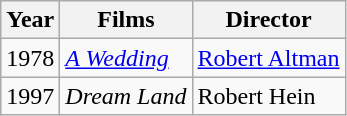<table class="wikitable sortable">
<tr>
<th>Year</th>
<th>Films</th>
<th>Director</th>
</tr>
<tr>
<td>1978</td>
<td><em><a href='#'>A Wedding</a></em></td>
<td><a href='#'>Robert Altman</a></td>
</tr>
<tr>
<td>1997</td>
<td><em>Dream Land</em></td>
<td>Robert Hein</td>
</tr>
</table>
